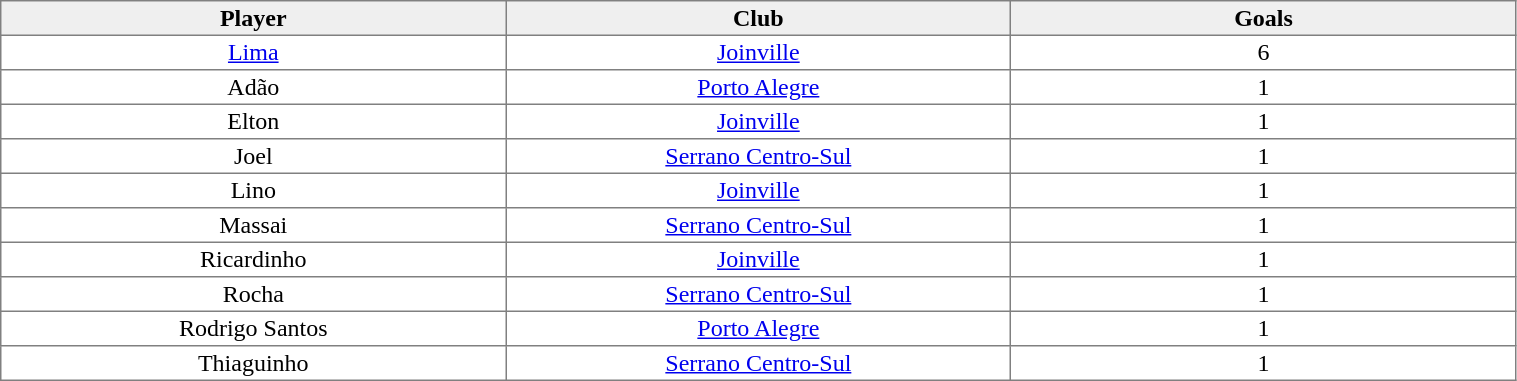<table class="toccolours" border="1" cellpadding="2" style="border-collapse: collapse; text-align: center; width: 80%; margin: 2 auto;">
<tr style="background: #efefef;">
<th width="12%">Player</th>
<th width="12%">Club</th>
<th width="12%">Goals</th>
</tr>
<tr>
<td><a href='#'>Lima</a></td>
<td> <a href='#'>Joinville</a></td>
<td>6</td>
</tr>
<tr>
<td>Adão</td>
<td> <a href='#'>Porto Alegre</a></td>
<td>1</td>
</tr>
<tr>
<td>Elton</td>
<td> <a href='#'>Joinville</a></td>
<td>1</td>
</tr>
<tr>
<td>Joel</td>
<td> <a href='#'>Serrano Centro-Sul</a></td>
<td>1</td>
</tr>
<tr>
<td>Lino</td>
<td> <a href='#'>Joinville</a></td>
<td>1</td>
</tr>
<tr>
<td>Massai</td>
<td> <a href='#'>Serrano Centro-Sul</a></td>
<td>1</td>
</tr>
<tr>
<td>Ricardinho</td>
<td> <a href='#'>Joinville</a></td>
<td>1</td>
</tr>
<tr>
<td>Rocha</td>
<td> <a href='#'>Serrano Centro-Sul</a></td>
<td>1</td>
</tr>
<tr>
<td>Rodrigo Santos</td>
<td> <a href='#'>Porto Alegre</a></td>
<td>1</td>
</tr>
<tr>
<td>Thiaguinho</td>
<td> <a href='#'>Serrano Centro-Sul</a></td>
<td>1</td>
</tr>
</table>
